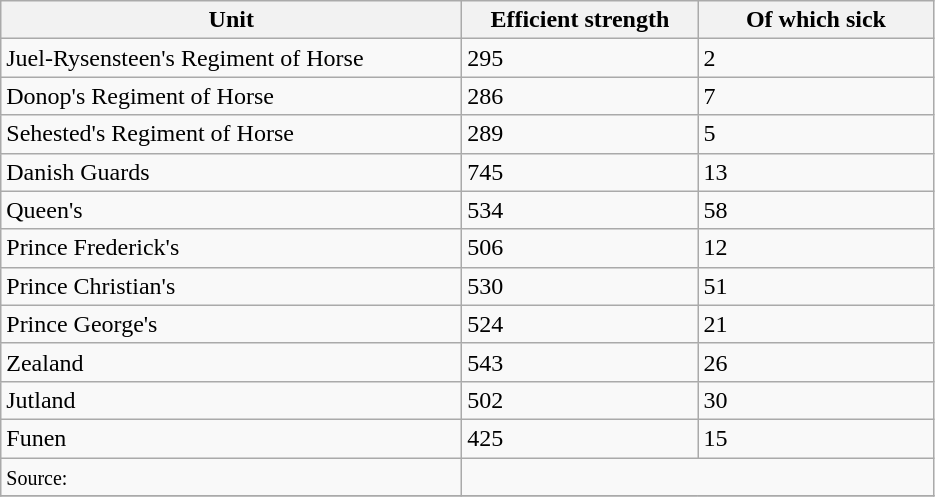<table class="wikitable">
<tr>
<th align="left" width="300">Unit</th>
<th align="left" width="150">Efficient strength</th>
<th align="left" width="150">Of which sick</th>
</tr>
<tr>
<td>Juel-Rysensteen's Regiment of Horse</td>
<td>295</td>
<td>2</td>
</tr>
<tr>
<td>Donop's Regiment of Horse</td>
<td>286</td>
<td>7</td>
</tr>
<tr>
<td>Sehested's Regiment of Horse</td>
<td>289</td>
<td>5</td>
</tr>
<tr>
<td>Danish Guards</td>
<td>745</td>
<td>13</td>
</tr>
<tr>
<td>Queen's</td>
<td>534</td>
<td>58</td>
</tr>
<tr>
<td>Prince Frederick's</td>
<td>506</td>
<td>12</td>
</tr>
<tr>
<td>Prince Christian's</td>
<td>530</td>
<td>51</td>
</tr>
<tr>
<td>Prince George's</td>
<td>524</td>
<td>21</td>
</tr>
<tr>
<td>Zealand</td>
<td>543</td>
<td>26</td>
</tr>
<tr>
<td>Jutland</td>
<td>502</td>
<td>30</td>
</tr>
<tr>
<td>Funen</td>
<td>425</td>
<td>15</td>
</tr>
<tr>
<td><small>Source:</small></td>
<td colspan=2></td>
</tr>
<tr>
</tr>
</table>
